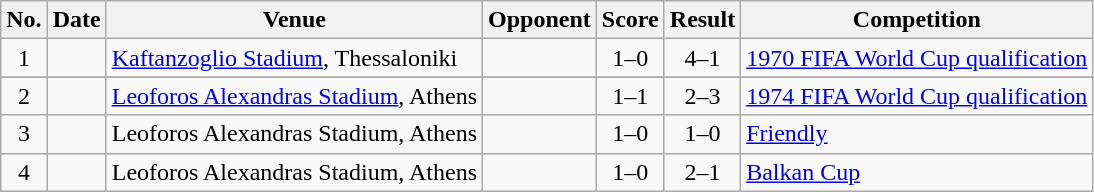<table class="wikitable sortable">
<tr>
<th scope="col">No.</th>
<th scope="col">Date</th>
<th scope="col">Venue</th>
<th scope="col">Opponent</th>
<th scope="col">Score</th>
<th scope="col">Result</th>
<th scope="col">Competition</th>
</tr>
<tr>
<td align="center">1</td>
<td></td>
<td><a href='#'>Kaftanzoglio Stadium</a>, Thessaloniki</td>
<td></td>
<td align="center">1–0</td>
<td align="center">4–1</td>
<td><a href='#'>1970 FIFA World Cup qualification</a></td>
</tr>
<tr>
</tr>
<tr>
<td align="center">2</td>
<td></td>
<td><a href='#'>Leoforos Alexandras Stadium</a>, Athens</td>
<td></td>
<td align="center">1–1</td>
<td align="center">2–3</td>
<td><a href='#'>1974 FIFA World Cup qualification</a></td>
</tr>
<tr>
<td align="center">3</td>
<td></td>
<td>Leoforos Alexandras Stadium, Athens</td>
<td></td>
<td align="center">1–0</td>
<td align="center">1–0</td>
<td><a href='#'>Friendly</a></td>
</tr>
<tr>
<td align="center">4</td>
<td></td>
<td>Leoforos Alexandras Stadium, Athens</td>
<td></td>
<td align="center">1–0</td>
<td align="center">2–1</td>
<td><a href='#'>Balkan Cup</a></td>
</tr>
</table>
